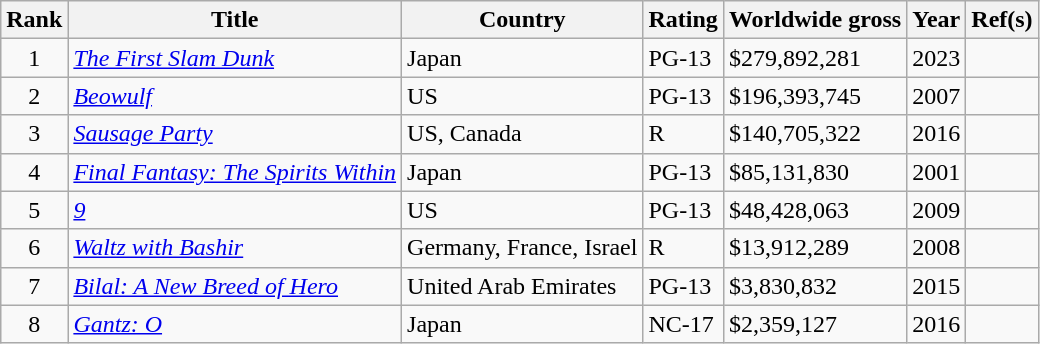<table class="wikitable">
<tr>
<th>Rank</th>
<th>Title</th>
<th>Country</th>
<th>Rating</th>
<th>Worldwide gross</th>
<th>Year</th>
<th>Ref(s)</th>
</tr>
<tr>
<td style="text-align:center;">1</td>
<td><em><a href='#'>The First Slam Dunk</a></em></td>
<td>Japan</td>
<td>PG-13</td>
<td>$279,892,281</td>
<td>2023</td>
<td></td>
</tr>
<tr>
<td style="text-align:center;">2</td>
<td><em><a href='#'>Beowulf</a></em></td>
<td>US</td>
<td>PG-13</td>
<td>$196,393,745</td>
<td>2007</td>
<td></td>
</tr>
<tr>
<td style="text-align:center;">3</td>
<td><em><a href='#'>Sausage Party</a></em></td>
<td>US, Canada</td>
<td>R</td>
<td>$140,705,322</td>
<td>2016</td>
<td></td>
</tr>
<tr>
<td style="text-align:center;">4</td>
<td><em><a href='#'>Final Fantasy: The Spirits Within</a></em></td>
<td>Japan</td>
<td>PG-13</td>
<td>$85,131,830</td>
<td>2001</td>
<td></td>
</tr>
<tr>
<td style="text-align:center;">5</td>
<td><em><a href='#'>9</a></em></td>
<td>US</td>
<td>PG-13</td>
<td>$48,428,063</td>
<td>2009</td>
<td></td>
</tr>
<tr>
<td style="text-align:center;">6</td>
<td><em><a href='#'>Waltz with Bashir</a></em></td>
<td>Germany, France, Israel</td>
<td>R</td>
<td>$13,912,289</td>
<td>2008</td>
<td></td>
</tr>
<tr>
<td style="text-align:center;">7</td>
<td><em><a href='#'>Bilal: A New Breed of Hero</a></em></td>
<td>United Arab Emirates</td>
<td>PG-13</td>
<td>$3,830,832</td>
<td>2015</td>
<td></td>
</tr>
<tr>
<td style="text-align:center;">8</td>
<td><em><a href='#'>Gantz: O</a></em></td>
<td>Japan</td>
<td>NC-17</td>
<td>$2,359,127</td>
<td>2016</td>
<td></td>
</tr>
</table>
